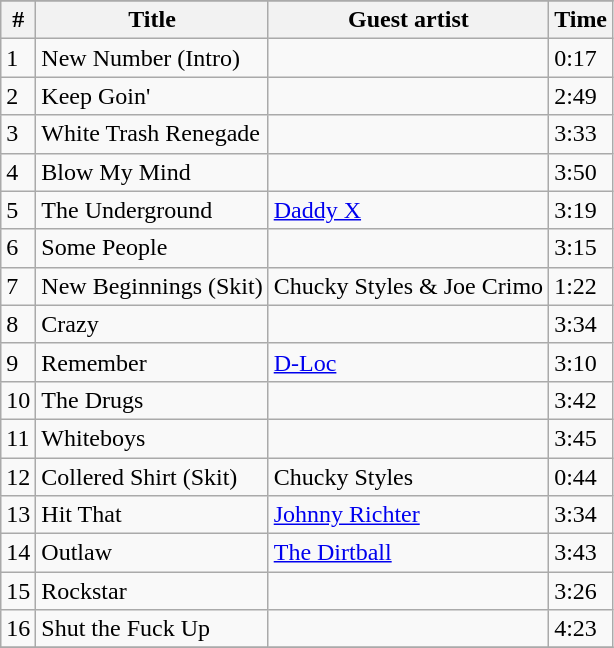<table class="wikitable">
<tr>
</tr>
<tr>
<th align="center">#</th>
<th align="center">Title</th>
<th align="center">Guest artist</th>
<th align="center">Time</th>
</tr>
<tr>
<td>1</td>
<td>New Number (Intro)</td>
<td></td>
<td>0:17</td>
</tr>
<tr>
<td>2</td>
<td>Keep Goin'</td>
<td></td>
<td>2:49</td>
</tr>
<tr>
<td>3</td>
<td>White Trash Renegade</td>
<td></td>
<td>3:33</td>
</tr>
<tr>
<td>4</td>
<td>Blow My Mind</td>
<td></td>
<td>3:50</td>
</tr>
<tr>
<td>5</td>
<td>The Underground</td>
<td><a href='#'>Daddy X</a></td>
<td>3:19</td>
</tr>
<tr>
<td>6</td>
<td>Some People</td>
<td></td>
<td>3:15</td>
</tr>
<tr>
<td>7</td>
<td>New Beginnings (Skit)</td>
<td>Chucky Styles & Joe Crimo</td>
<td>1:22</td>
</tr>
<tr>
<td>8</td>
<td>Crazy</td>
<td></td>
<td>3:34</td>
</tr>
<tr>
<td>9</td>
<td>Remember</td>
<td><a href='#'>D-Loc</a></td>
<td>3:10</td>
</tr>
<tr>
<td>10</td>
<td>The Drugs</td>
<td></td>
<td>3:42</td>
</tr>
<tr>
<td>11</td>
<td>Whiteboys</td>
<td></td>
<td>3:45</td>
</tr>
<tr>
<td>12</td>
<td>Collered Shirt (Skit)</td>
<td>Chucky Styles</td>
<td>0:44</td>
</tr>
<tr>
<td>13</td>
<td>Hit That</td>
<td><a href='#'>Johnny Richter</a></td>
<td>3:34</td>
</tr>
<tr>
<td>14</td>
<td>Outlaw</td>
<td><a href='#'>The Dirtball</a></td>
<td>3:43</td>
</tr>
<tr>
<td>15</td>
<td>Rockstar</td>
<td></td>
<td>3:26</td>
</tr>
<tr>
<td>16</td>
<td>Shut the Fuck Up</td>
<td></td>
<td>4:23</td>
</tr>
<tr>
</tr>
</table>
